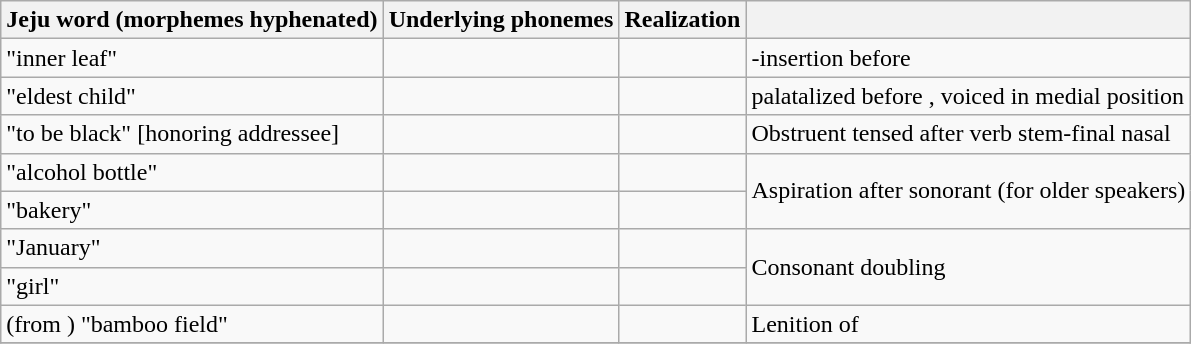<table class="wikitable">
<tr>
<th>Jeju word (morphemes hyphenated)</th>
<th>Underlying phonemes</th>
<th>Realization</th>
<th></th>
</tr>
<tr>
<td>  "inner leaf"</td>
<td></td>
<td></td>
<td>-insertion before </td>
</tr>
<tr>
<td>  "eldest child"</td>
<td></td>
<td></td>
<td> palatalized before , voiced in medial position</td>
</tr>
<tr>
<td>  "to be black" [honoring addressee]</td>
<td></td>
<td></td>
<td>Obstruent tensed after verb stem-final nasal</td>
</tr>
<tr>
<td>  "alcohol bottle"</td>
<td></td>
<td></td>
<td rowspan="2">Aspiration after sonorant (for older speakers)</td>
</tr>
<tr>
<td>  "bakery"</td>
<td></td>
<td></td>
</tr>
<tr>
<td>  "January"</td>
<td></td>
<td></td>
<td rowspan="2">Consonant doubling</td>
</tr>
<tr>
<td>  "girl"</td>
<td></td>
<td></td>
</tr>
<tr>
<td> (from  ) "bamboo field"</td>
<td></td>
<td></td>
<td>Lenition of </td>
</tr>
<tr>
</tr>
</table>
